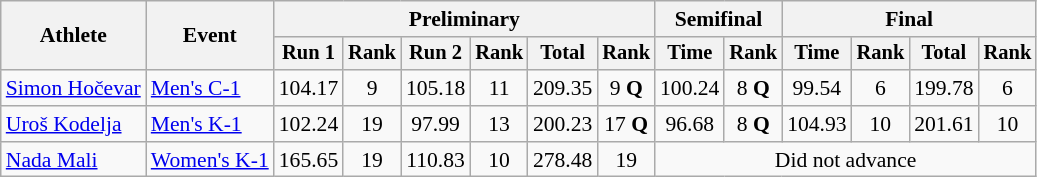<table class="wikitable" style="font-size:90%">
<tr>
<th rowspan="2">Athlete</th>
<th rowspan="2">Event</th>
<th colspan="6">Preliminary</th>
<th colspan="2">Semifinal</th>
<th colspan="4">Final</th>
</tr>
<tr style="font-size:95%">
<th>Run 1</th>
<th>Rank</th>
<th>Run 2</th>
<th>Rank</th>
<th>Total</th>
<th>Rank</th>
<th>Time</th>
<th>Rank</th>
<th>Time</th>
<th>Rank</th>
<th>Total</th>
<th>Rank</th>
</tr>
<tr align=center>
<td align=left><a href='#'>Simon Hočevar</a></td>
<td align=left><a href='#'>Men's C-1</a></td>
<td>104.17</td>
<td>9</td>
<td>105.18</td>
<td>11</td>
<td>209.35</td>
<td>9 <strong>Q</strong></td>
<td>100.24</td>
<td>8 <strong>Q</strong></td>
<td>99.54</td>
<td>6</td>
<td>199.78</td>
<td>6</td>
</tr>
<tr align=center>
<td align=left><a href='#'>Uroš Kodelja</a></td>
<td align=left><a href='#'>Men's K-1</a></td>
<td>102.24</td>
<td>19</td>
<td>97.99</td>
<td>13</td>
<td>200.23</td>
<td>17 <strong>Q</strong></td>
<td>96.68</td>
<td>8 <strong>Q</strong></td>
<td>104.93</td>
<td>10</td>
<td>201.61</td>
<td>10</td>
</tr>
<tr align=center>
<td align=left><a href='#'>Nada Mali</a></td>
<td align=left><a href='#'>Women's K-1</a></td>
<td>165.65</td>
<td>19</td>
<td>110.83</td>
<td>10</td>
<td>278.48</td>
<td>19</td>
<td colspan=6>Did not advance</td>
</tr>
</table>
